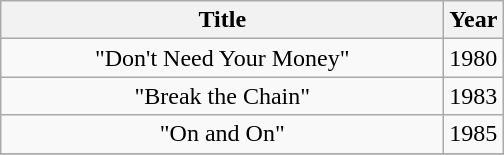<table class="wikitable plainrowheaders" style="text-align:center;">
<tr>
<th scope="col" style="width:18em;">Title</th>
<th scope="col">Year</th>
</tr>
<tr>
<td>"Don't Need Your Money"</td>
<td>1980</td>
</tr>
<tr>
<td>"Break the Chain"</td>
<td>1983</td>
</tr>
<tr>
<td>"On and On"</td>
<td>1985</td>
</tr>
<tr>
</tr>
</table>
